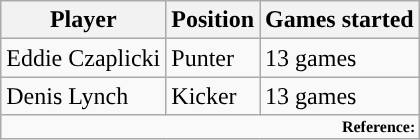<table class="wikitable">
<tr>
<th style="text-align:center; ">Player</th>
<th style="text-align:center; ">Position</th>
<th style="text-align:center; ">Games started</th>
</tr>
<tr>
<td>Eddie Czaplicki</td>
<td>Punter</td>
<td>13 games</td>
</tr>
<tr>
<td>Denis Lynch</td>
<td>Kicker</td>
<td>13 games</td>
</tr>
<tr>
<td colspan="4"  style="font-size:8pt; text-align:right;"><strong>Reference:</strong></td>
</tr>
</table>
